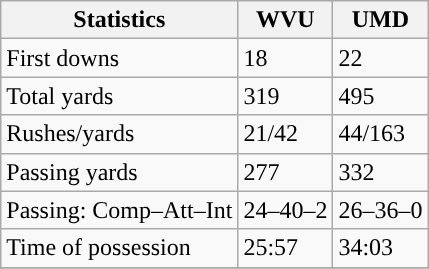<table class="wikitable" style="float: left;">
<tr>
<th>Statistics</th>
<th>WVU</th>
<th>UMD</th>
</tr>
<tr>
<td>First downs</td>
<td>18</td>
<td>22</td>
</tr>
<tr>
<td>Total yards</td>
<td>319</td>
<td>495</td>
</tr>
<tr>
<td>Rushes/yards</td>
<td>21/42</td>
<td>44/163</td>
</tr>
<tr>
<td>Passing yards</td>
<td>277</td>
<td>332</td>
</tr>
<tr>
<td>Passing: Comp–Att–Int</td>
<td>24–40–2</td>
<td>26–36–0</td>
</tr>
<tr>
<td>Time of possession</td>
<td>25:57</td>
<td>34:03</td>
</tr>
<tr>
</tr>
</table>
